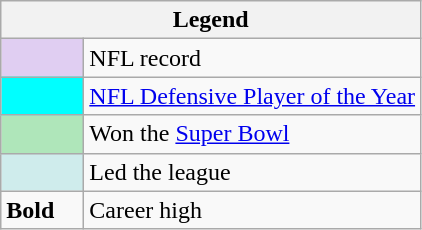<table class="wikitable">
<tr>
<th colspan="2">Legend</th>
</tr>
<tr>
<td style="background:#e0cef2; width:3em;"></td>
<td>NFL record</td>
</tr>
<tr>
<td style="background:#00ffff; width:3em;"></td>
<td><a href='#'>NFL Defensive Player of the Year</a></td>
</tr>
<tr>
<td style="background:#afe6ba; width:3em;"></td>
<td>Won the <a href='#'>Super Bowl</a></td>
</tr>
<tr>
<td style="background:#cfecec; width:3em;"></td>
<td>Led the league</td>
</tr>
<tr>
<td><strong>Bold</strong></td>
<td>Career high</td>
</tr>
</table>
